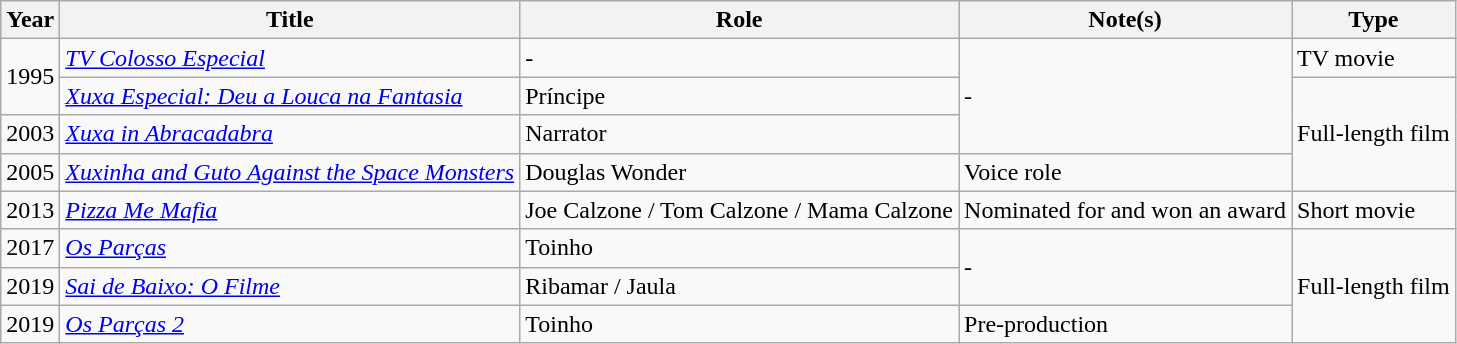<table class="wikitable sortable">
<tr>
<th>Year</th>
<th>Title</th>
<th>Role</th>
<th>Note(s)</th>
<th>Type</th>
</tr>
<tr>
<td rowspan="2">1995</td>
<td><em><a href='#'>TV Colosso Especial</a></em></td>
<td>-</td>
<td rowspan="3">-</td>
<td>TV movie</td>
</tr>
<tr>
<td><em><a href='#'>Xuxa Especial: Deu a Louca na Fantasia</a></em></td>
<td>Príncipe</td>
<td rowspan="3">Full-length film</td>
</tr>
<tr>
<td>2003</td>
<td><em><a href='#'>Xuxa in Abracadabra</a></em></td>
<td>Narrator</td>
</tr>
<tr>
<td>2005</td>
<td><em><a href='#'>Xuxinha and Guto Against the Space Monsters</a></em></td>
<td>Douglas Wonder</td>
<td>Voice role</td>
</tr>
<tr>
<td>2013</td>
<td><em><a href='#'>Pizza Me Mafia</a></em></td>
<td>Joe Calzone / Tom Calzone / Mama Calzone</td>
<td>Nominated for and won an award</td>
<td>Short movie</td>
</tr>
<tr>
<td>2017</td>
<td><em><a href='#'>Os Parças</a></em></td>
<td>Toinho</td>
<td rowspan="2">-</td>
<td rowspan="3">Full-length film</td>
</tr>
<tr>
<td>2019</td>
<td><em><a href='#'>Sai de Baixo: O Filme</a></em></td>
<td>Ribamar / Jaula</td>
</tr>
<tr>
<td rowspan="2">2019</td>
<td><em><a href='#'>Os Parças 2</a></em></td>
<td>Toinho</td>
<td>Pre-production</td>
</tr>
</table>
